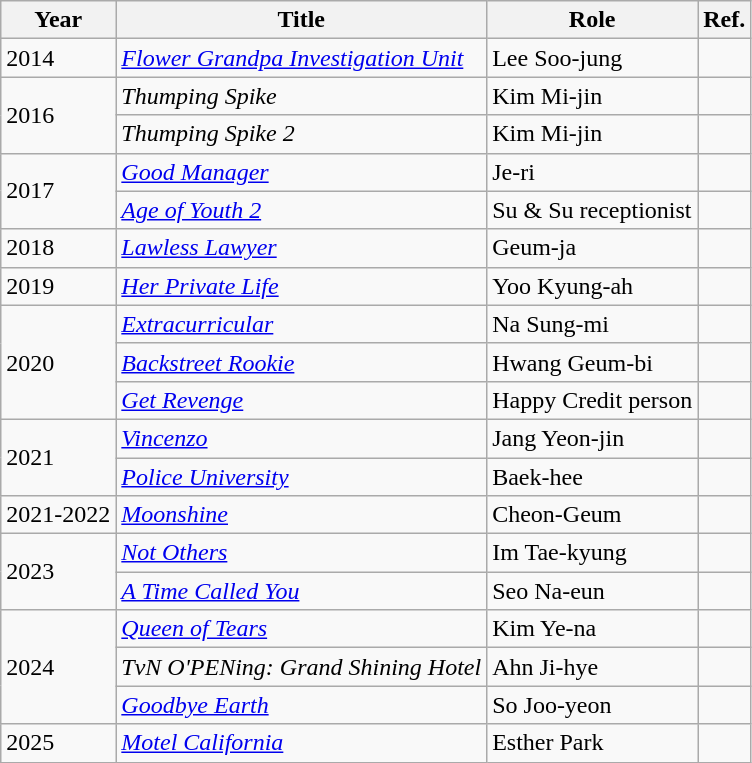<table class="wikitable">
<tr>
<th>Year</th>
<th>Title</th>
<th>Role</th>
<th>Ref.</th>
</tr>
<tr>
<td>2014</td>
<td><em><a href='#'>Flower Grandpa Investigation Unit</a></em></td>
<td>Lee Soo-jung</td>
<td></td>
</tr>
<tr>
<td rowspan=2>2016</td>
<td><em>Thumping Spike</em></td>
<td>Kim Mi-jin</td>
<td></td>
</tr>
<tr>
<td><em>Thumping Spike 2</em></td>
<td>Kim Mi-jin</td>
<td></td>
</tr>
<tr>
<td rowspan=2>2017</td>
<td><em><a href='#'>Good Manager</a></em></td>
<td>Je-ri</td>
<td></td>
</tr>
<tr>
<td><em><a href='#'>Age of Youth 2</a></em></td>
<td>Su & Su receptionist</td>
<td></td>
</tr>
<tr>
<td>2018</td>
<td><em><a href='#'>Lawless Lawyer</a></em></td>
<td>Geum-ja</td>
<td></td>
</tr>
<tr>
<td>2019</td>
<td><em><a href='#'>Her Private Life</a></em></td>
<td>Yoo Kyung-ah</td>
<td></td>
</tr>
<tr>
<td rowspan=3>2020</td>
<td><em><a href='#'>Extracurricular</a></em></td>
<td>Na Sung-mi</td>
<td></td>
</tr>
<tr>
<td><em><a href='#'>Backstreet Rookie</a></em></td>
<td>Hwang Geum-bi</td>
<td></td>
</tr>
<tr>
<td><em><a href='#'>Get Revenge</a></em></td>
<td>Happy Credit person</td>
<td></td>
</tr>
<tr>
<td rowspan=2>2021</td>
<td><em><a href='#'>Vincenzo</a></em></td>
<td>Jang Yeon-jin</td>
<td></td>
</tr>
<tr>
<td><em><a href='#'>Police University</a></em></td>
<td>Baek-hee</td>
<td></td>
</tr>
<tr>
<td>2021-2022</td>
<td><em><a href='#'>Moonshine</a></em></td>
<td>Cheon-Geum</td>
<td></td>
</tr>
<tr>
<td rowspan="2">2023</td>
<td><em><a href='#'>Not Others</a></em></td>
<td>Im Tae-kyung</td>
<td></td>
</tr>
<tr>
<td><em><a href='#'>A Time Called You</a></em></td>
<td>Seo Na-eun</td>
<td></td>
</tr>
<tr>
<td rowspan="3">2024</td>
<td><em><a href='#'>Queen of Tears</a></em></td>
<td>Kim Ye-na</td>
<td></td>
</tr>
<tr>
<td><em>TvN O'PENing: Grand Shining Hotel</em></td>
<td>Ahn Ji-hye</td>
<td></td>
</tr>
<tr>
<td><em><a href='#'>Goodbye Earth</a></em></td>
<td>So Joo-yeon</td>
<td></td>
</tr>
<tr>
<td>2025</td>
<td><em><a href='#'>Motel California</a></em></td>
<td>Esther Park</td>
<td></td>
</tr>
</table>
